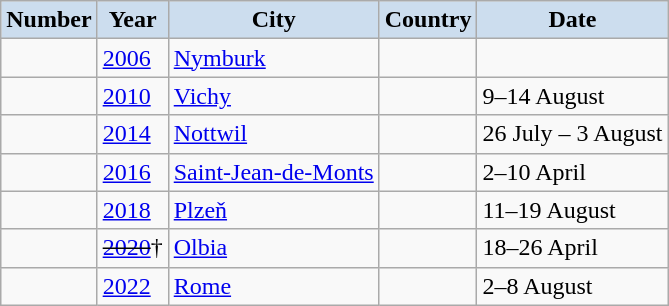<table class="wikitable" align="center">
<tr>
<th style="background-color: #CCDDEE;">Number</th>
<th style="background-color: #CCDDEE;">Year</th>
<th style="background-color: #CCDDEE;">City</th>
<th style="background-color: #CCDDEE;">Country</th>
<th style="background-color: #CCDDEE;">Date</th>
</tr>
<tr>
<td></td>
<td><a href='#'>2006</a></td>
<td><a href='#'>Nymburk</a></td>
<td></td>
<td></td>
</tr>
<tr>
<td></td>
<td><a href='#'>2010</a></td>
<td><a href='#'>Vichy</a></td>
<td></td>
<td>9–14 August</td>
</tr>
<tr>
<td></td>
<td><a href='#'>2014</a></td>
<td><a href='#'>Nottwil</a></td>
<td></td>
<td>26 July – 3 August</td>
</tr>
<tr>
<td></td>
<td><a href='#'>2016</a></td>
<td><a href='#'>Saint-Jean-de-Monts</a></td>
<td></td>
<td>2–10 April</td>
</tr>
<tr>
<td></td>
<td><a href='#'>2018</a></td>
<td><a href='#'>Plzeň</a></td>
<td></td>
<td>11–19 August</td>
</tr>
<tr>
<td></td>
<td><s><a href='#'>2020</a></s>†</td>
<td><a href='#'>Olbia</a></td>
<td></td>
<td>18–26 April</td>
</tr>
<tr>
<td></td>
<td><a href='#'>2022</a></td>
<td><a href='#'>Rome</a></td>
<td></td>
<td>2–8 August</td>
</tr>
</table>
